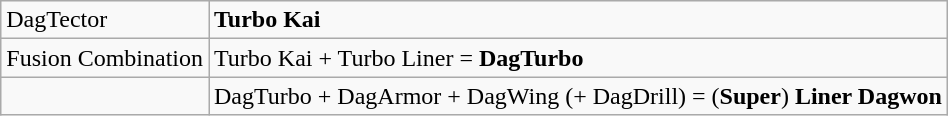<table class="wikitable" style="text-align:left">
<tr>
<td>DagTector</td>
<td><strong>Turbo Kai</strong></td>
</tr>
<tr>
<td>Fusion Combination</td>
<td>Turbo Kai + Turbo Liner = <strong>DagTurbo</strong></td>
</tr>
<tr>
<td></td>
<td>DagTurbo + DagArmor + DagWing (+ DagDrill) = (<strong>Super</strong>) <strong>Liner Dagwon</strong></td>
</tr>
</table>
